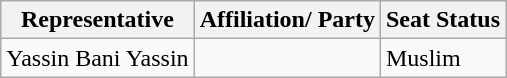<table class="wikitable">
<tr>
<th>Representative</th>
<th>Affiliation/ Party</th>
<th>Seat Status</th>
</tr>
<tr>
<td>Yassin Bani Yassin</td>
<td></td>
<td>Muslim</td>
</tr>
</table>
